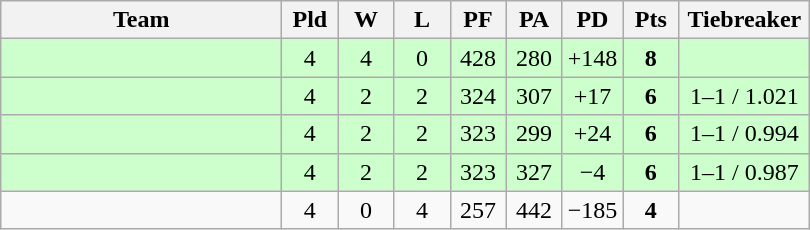<table class=wikitable style="text-align:center">
<tr>
<th width=180>Team</th>
<th width=30>Pld</th>
<th width=30>W</th>
<th width=30>L</th>
<th width=30>PF</th>
<th width=30>PA</th>
<th width=30>PD</th>
<th width=30>Pts</th>
<th width=80>Tiebreaker</th>
</tr>
<tr bgcolor="#ccffcc">
<td align="left"></td>
<td>4</td>
<td>4</td>
<td>0</td>
<td>428</td>
<td>280</td>
<td>+148</td>
<td><strong>8</strong></td>
<td></td>
</tr>
<tr bgcolor="#ccffcc">
<td align="left"></td>
<td>4</td>
<td>2</td>
<td>2</td>
<td>324</td>
<td>307</td>
<td>+17</td>
<td><strong>6</strong></td>
<td>1–1 / 1.021</td>
</tr>
<tr bgcolor="#ccffcc">
<td align="left"></td>
<td>4</td>
<td>2</td>
<td>2</td>
<td>323</td>
<td>299</td>
<td>+24</td>
<td><strong>6</strong></td>
<td>1–1 / 0.994</td>
</tr>
<tr bgcolor="#ccffcc">
<td align="left"></td>
<td>4</td>
<td>2</td>
<td>2</td>
<td>323</td>
<td>327</td>
<td>−4</td>
<td><strong>6</strong></td>
<td>1–1 / 0.987</td>
</tr>
<tr>
<td align="left"></td>
<td>4</td>
<td>0</td>
<td>4</td>
<td>257</td>
<td>442</td>
<td>−185</td>
<td><strong>4</strong></td>
<td></td>
</tr>
</table>
